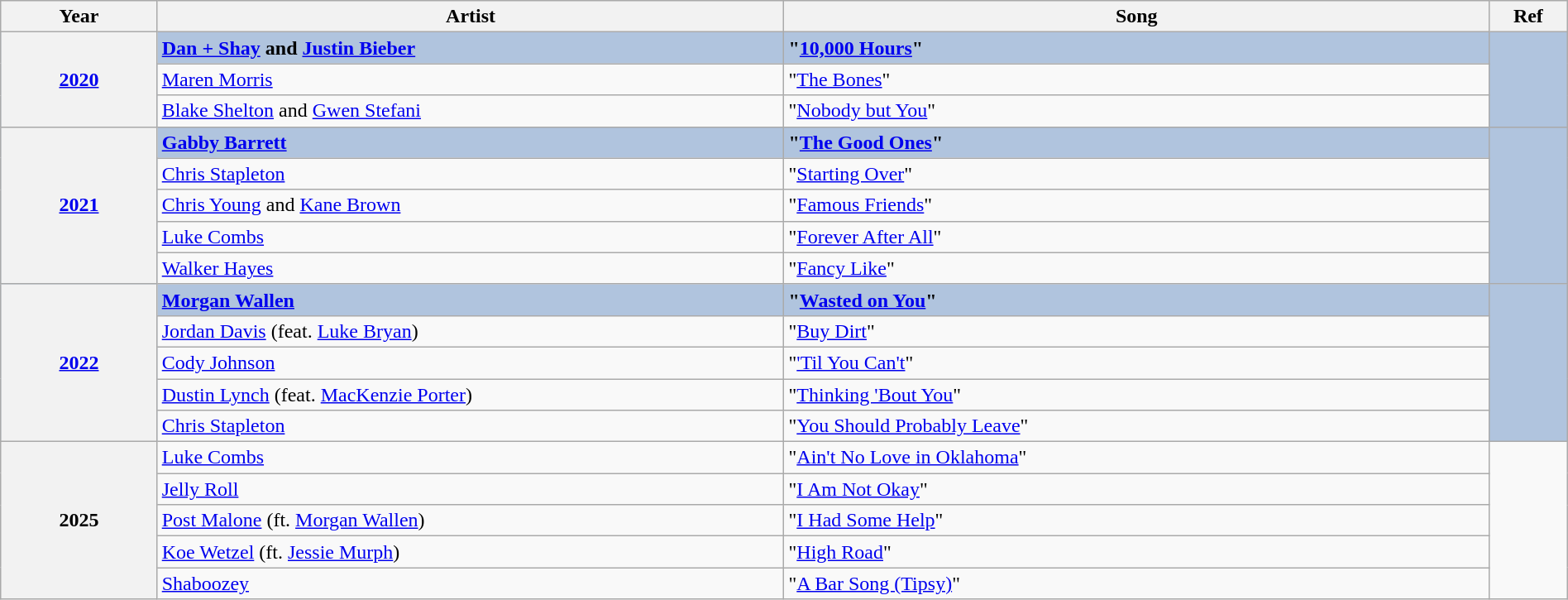<table class="wikitable" width="100%">
<tr>
<th width="10%">Year</th>
<th width="40%">Artist</th>
<th width="45%">Song</th>
<th width="5%">Ref</th>
</tr>
<tr style="background:#B0C4DE">
<th rowspan="3"><a href='#'>2020<br></a></th>
<td><strong><a href='#'>Dan + Shay</a> and <a href='#'>Justin Bieber</a></strong></td>
<td><strong>"<a href='#'>10,000 Hours</a>"</strong></td>
<td rowspan="3" align="center"></td>
</tr>
<tr>
<td><a href='#'>Maren Morris</a></td>
<td>"<a href='#'>The Bones</a>"</td>
</tr>
<tr>
<td><a href='#'>Blake Shelton</a> and <a href='#'>Gwen Stefani</a></td>
<td>"<a href='#'>Nobody but You</a>"</td>
</tr>
<tr style="background:#B0C4DE">
<th rowspan="5"><a href='#'>2021<br></a></th>
<td><strong><a href='#'>Gabby Barrett</a></strong></td>
<td><strong>"<a href='#'>The Good Ones</a>"</strong></td>
<td rowspan="5" align="center"></td>
</tr>
<tr>
<td><a href='#'>Chris Stapleton</a></td>
<td>"<a href='#'>Starting Over</a>"</td>
</tr>
<tr>
<td><a href='#'>Chris Young</a> and <a href='#'>Kane Brown</a></td>
<td>"<a href='#'>Famous Friends</a>"</td>
</tr>
<tr>
<td><a href='#'>Luke Combs</a></td>
<td>"<a href='#'>Forever After All</a>"</td>
</tr>
<tr>
<td><a href='#'>Walker Hayes</a></td>
<td>"<a href='#'>Fancy Like</a>"</td>
</tr>
<tr style="background:#B0C4DE">
<th rowspan="5"><a href='#'>2022<br></a></th>
<td><strong><a href='#'>Morgan Wallen</a></strong></td>
<td><strong>"<a href='#'>Wasted on You</a>"</strong></td>
<td rowspan="5" align="center"></td>
</tr>
<tr>
<td><a href='#'>Jordan Davis</a> (feat. <a href='#'>Luke Bryan</a>)</td>
<td>"<a href='#'>Buy Dirt</a>"</td>
</tr>
<tr>
<td><a href='#'>Cody Johnson</a></td>
<td>"<a href='#'>'Til You Can't</a>"</td>
</tr>
<tr>
<td><a href='#'>Dustin Lynch</a> (feat. <a href='#'>MacKenzie Porter</a>)</td>
<td>"<a href='#'>Thinking 'Bout You</a>"</td>
</tr>
<tr>
<td><a href='#'>Chris Stapleton</a></td>
<td>"<a href='#'>You Should Probably Leave</a>"</td>
</tr>
<tr>
<th rowspan="5">2025<br></th>
<td><a href='#'>Luke Combs</a></td>
<td>"<a href='#'>Ain't No Love in Oklahoma</a>"</td>
<td rowspan="5"></td>
</tr>
<tr>
<td><a href='#'>Jelly Roll</a></td>
<td>"<a href='#'>I Am Not Okay</a>"</td>
</tr>
<tr>
<td><a href='#'>Post Malone</a> (ft. <a href='#'>Morgan Wallen</a>)</td>
<td>"<a href='#'>I Had Some Help</a>"</td>
</tr>
<tr>
<td><a href='#'>Koe Wetzel</a> (ft. <a href='#'>Jessie Murph</a>)</td>
<td>"<a href='#'>High Road</a>"</td>
</tr>
<tr>
<td><a href='#'>Shaboozey</a></td>
<td>"<a href='#'>A Bar Song (Tipsy)</a>"</td>
</tr>
</table>
